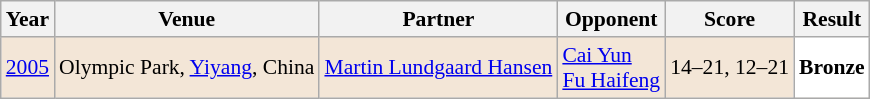<table class="sortable wikitable" style="font-size: 90%;">
<tr>
<th>Year</th>
<th>Venue</th>
<th>Partner</th>
<th>Opponent</th>
<th>Score</th>
<th>Result</th>
</tr>
<tr style="background:#F3E6D7">
<td align="center"><a href='#'>2005</a></td>
<td align="left">Olympic Park, <a href='#'>Yiyang</a>, China</td>
<td align="left"> <a href='#'>Martin Lundgaard Hansen</a></td>
<td align="left"> <a href='#'>Cai Yun</a><br> <a href='#'>Fu Haifeng</a></td>
<td align="left">14–21, 12–21</td>
<td style="text-align:left; background:white"> <strong>Bronze</strong></td>
</tr>
</table>
